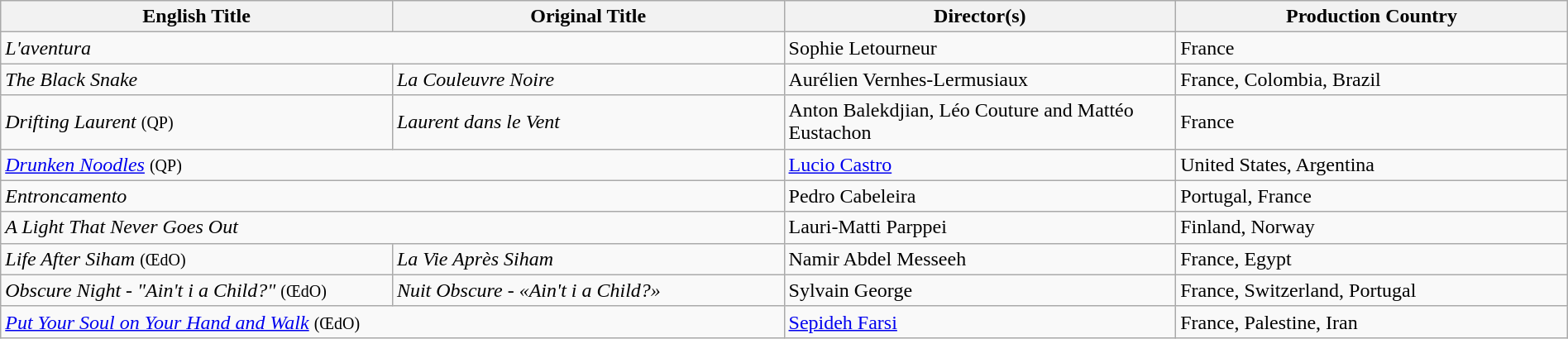<table class="wikitable" style="width:100%; margin-bottom:4px">
<tr>
<th scope="col" style="width:25%;">English Title</th>
<th scope="col" style="width:25%;">Original Title</th>
<th scope="col" style="width:25%;">Director(s)</th>
<th scope="col" style="width:25%;">Production Country</th>
</tr>
<tr>
<td colspan="2"><em>L'aventura</em></td>
<td>Sophie Letourneur</td>
<td>France</td>
</tr>
<tr>
<td><em>The Black Snake</em></td>
<td><em>La Couleuvre Noire</em></td>
<td>Aurélien Vernhes-Lermusiaux</td>
<td>France, Colombia, Brazil</td>
</tr>
<tr>
<td><em>Drifting Laurent</em> <small>(QP)</small></td>
<td><em>Laurent dans le Vent</em></td>
<td>Anton Balekdjian, Léo Couture and Mattéo Eustachon</td>
<td>France</td>
</tr>
<tr>
<td colspan="2"><em><a href='#'>Drunken Noodles</a></em> <small>(QP)</small></td>
<td><a href='#'>Lucio Castro</a></td>
<td>United States, Argentina</td>
</tr>
<tr>
<td colspan="2"><em>Entroncamento</em></td>
<td>Pedro Cabeleira</td>
<td>Portugal, France</td>
</tr>
<tr>
<td colspan="2"><em>A Light That Never Goes Out</em> </td>
<td>Lauri-Matti Parppei</td>
<td>Finland, Norway</td>
</tr>
<tr>
<td><em>Life After Siham</em> <small>(ŒdO)</small></td>
<td><em>La Vie Après Siham</em></td>
<td>Namir Abdel Messeeh</td>
<td>France, Egypt</td>
</tr>
<tr>
<td><em>Obscure Night - "Ain't i a Child?"</em> <small>(ŒdO)</small></td>
<td><em>Nuit Obscure - «Ain't i a Child?»</em></td>
<td>Sylvain George</td>
<td>France, Switzerland, Portugal</td>
</tr>
<tr>
<td colspan="2"><em><a href='#'>Put Your Soul on Your Hand and Walk</a></em> <small>(ŒdO)</small></td>
<td><a href='#'>Sepideh Farsi</a></td>
<td>France, Palestine, Iran</td>
</tr>
</table>
